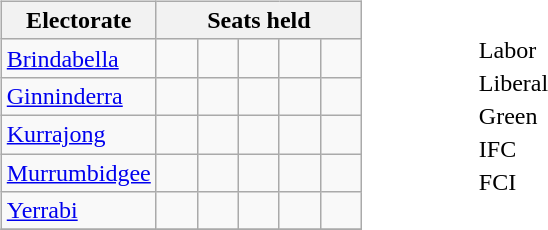<table>
<tr>
<td width=65%><br><table class="wikitable">
<tr>
<th>Electorate</th>
<th colspan=5>Seats held</th>
</tr>
<tr>
<td><a href='#'>Brindabella</a></td>
<td width=20 > </td>
<td width=20 > </td>
<td width=20 > </td>
<td width=20 > </td>
<td width=20 > </td>
</tr>
<tr>
<td><a href='#'>Ginninderra</a></td>
<td width=20 > </td>
<td width=20 > </td>
<td width=20 > </td>
<td width=20 > </td>
<td width=20 > </td>
</tr>
<tr>
<td><a href='#'>Kurrajong</a></td>
<td width=20 > </td>
<td width=20 > </td>
<td width=20 > </td>
<td width=20 > </td>
<td width=20 > </td>
</tr>
<tr>
<td><a href='#'>Murrumbidgee</a></td>
<td width=20 > </td>
<td width=20 > </td>
<td width=20 > </td>
<td width=20 > </td>
<td width=20 > </td>
</tr>
<tr>
<td><a href='#'>Yerrabi</a></td>
<td width=20 > </td>
<td width=20 > </td>
<td width=20 > </td>
<td width=20 > </td>
<td width=20 > </td>
</tr>
<tr>
</tr>
</table>
</td>
<td width=35% align=center><br><table border=0>
<tr>
<td> </td>
<td>Labor</td>
</tr>
<tr>
<td width=20 > </td>
<td>Liberal</td>
</tr>
<tr>
<td> </td>
<td>Green</td>
</tr>
<tr>
<td> </td>
<td>IFC</td>
</tr>
<tr>
<td> </td>
<td>FCI</td>
</tr>
</table>
</td>
</tr>
</table>
